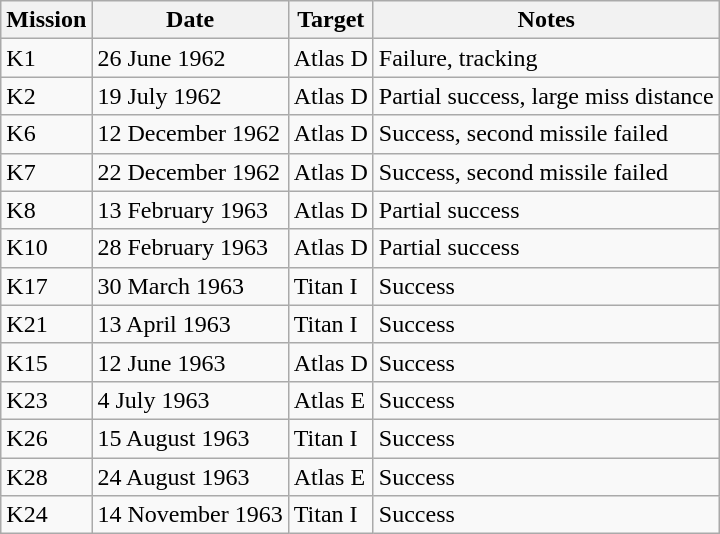<table class="wikitable" style="margin: 1em auto 1em auto;">
<tr>
<th>Mission</th>
<th>Date</th>
<th>Target</th>
<th>Notes</th>
</tr>
<tr>
<td>K1</td>
<td>26 June 1962</td>
<td>Atlas D</td>
<td>Failure, tracking</td>
</tr>
<tr>
<td>K2</td>
<td>19 July 1962</td>
<td>Atlas D</td>
<td>Partial success, large miss distance</td>
</tr>
<tr>
<td>K6</td>
<td>12 December 1962</td>
<td>Atlas D</td>
<td>Success, second missile failed</td>
</tr>
<tr>
<td>K7</td>
<td>22 December 1962</td>
<td>Atlas D</td>
<td>Success, second missile failed</td>
</tr>
<tr>
<td>K8</td>
<td>13 February 1963</td>
<td>Atlas D</td>
<td>Partial success</td>
</tr>
<tr>
<td>K10</td>
<td>28 February 1963</td>
<td>Atlas D</td>
<td>Partial success</td>
</tr>
<tr>
<td>K17</td>
<td>30 March 1963</td>
<td>Titan I</td>
<td>Success</td>
</tr>
<tr>
<td>K21</td>
<td>13 April 1963</td>
<td>Titan I</td>
<td>Success</td>
</tr>
<tr>
<td>K15</td>
<td>12 June 1963</td>
<td>Atlas D</td>
<td>Success</td>
</tr>
<tr>
<td>K23</td>
<td>4 July 1963</td>
<td>Atlas E</td>
<td>Success</td>
</tr>
<tr>
<td>K26</td>
<td>15 August 1963</td>
<td>Titan I</td>
<td>Success</td>
</tr>
<tr>
<td>K28</td>
<td>24 August 1963</td>
<td>Atlas E</td>
<td>Success</td>
</tr>
<tr>
<td>K24</td>
<td>14 November 1963</td>
<td>Titan I</td>
<td>Success</td>
</tr>
</table>
